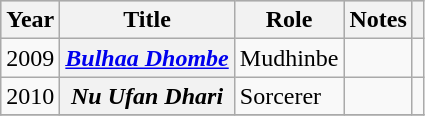<table class="wikitable sortable plainrowheaders">
<tr style="background:#ccc; text-align:center;">
<th scope="col">Year</th>
<th scope="col">Title</th>
<th scope="col">Role</th>
<th scope="col">Notes</th>
<th scope="col" class="unsortable"></th>
</tr>
<tr>
<td>2009</td>
<th scope="row"><em><a href='#'>Bulhaa Dhombe</a></em></th>
<td>Mudhinbe</td>
<td></td>
<td style="text-align: center;"></td>
</tr>
<tr>
<td>2010</td>
<th scope="row"><em>Nu Ufan Dhari</em></th>
<td>Sorcerer</td>
<td></td>
<td style="text-align: center;"></td>
</tr>
<tr>
</tr>
</table>
